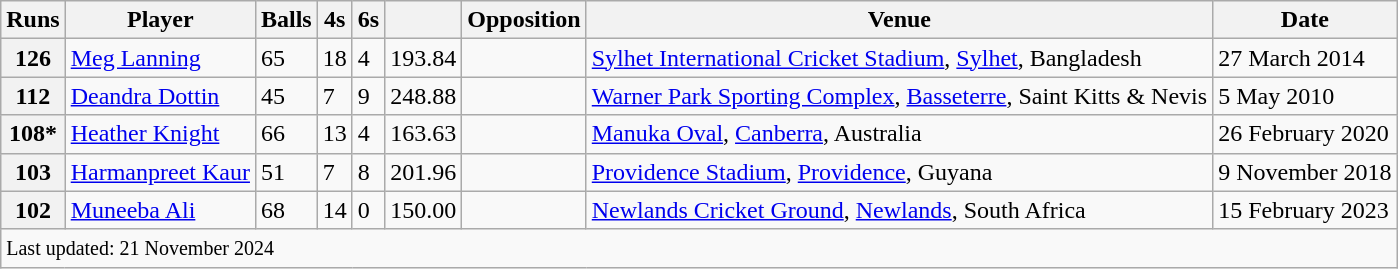<table class="wikitable sortable">
<tr>
<th>Runs</th>
<th>Player</th>
<th>Balls</th>
<th>4s</th>
<th>6s</th>
<th></th>
<th>Opposition</th>
<th>Venue</th>
<th>Date</th>
</tr>
<tr>
<th>126</th>
<td> <a href='#'>Meg Lanning</a></td>
<td>65</td>
<td>18</td>
<td>4</td>
<td>193.84</td>
<td></td>
<td><a href='#'>Sylhet International Cricket Stadium</a>, <a href='#'>Sylhet</a>, Bangladesh</td>
<td>27 March 2014</td>
</tr>
<tr>
<th>112</th>
<td> <a href='#'>Deandra Dottin</a></td>
<td>45</td>
<td>7</td>
<td>9</td>
<td>248.88</td>
<td></td>
<td><a href='#'>Warner Park Sporting Complex</a>, <a href='#'>Basseterre</a>, Saint Kitts & Nevis</td>
<td>5 May 2010</td>
</tr>
<tr>
<th>108*</th>
<td> <a href='#'>Heather Knight</a></td>
<td>66</td>
<td>13</td>
<td>4</td>
<td>163.63</td>
<td></td>
<td><a href='#'>Manuka Oval</a>, <a href='#'>Canberra</a>, Australia</td>
<td>26 February 2020</td>
</tr>
<tr>
<th>103</th>
<td> <a href='#'>Harmanpreet Kaur</a></td>
<td>51</td>
<td>7</td>
<td>8</td>
<td>201.96</td>
<td></td>
<td><a href='#'>Providence Stadium</a>, <a href='#'>Providence</a>, Guyana</td>
<td>9 November 2018</td>
</tr>
<tr>
<th>102</th>
<td> <a href='#'>Muneeba Ali</a></td>
<td>68</td>
<td>14</td>
<td>0</td>
<td>150.00</td>
<td></td>
<td><a href='#'>Newlands Cricket Ground</a>, <a href='#'>Newlands</a>, South Africa</td>
<td>15 February 2023</td>
</tr>
<tr>
<td colspan="10"><small>Last updated: 21 November 2024</small></td>
</tr>
</table>
